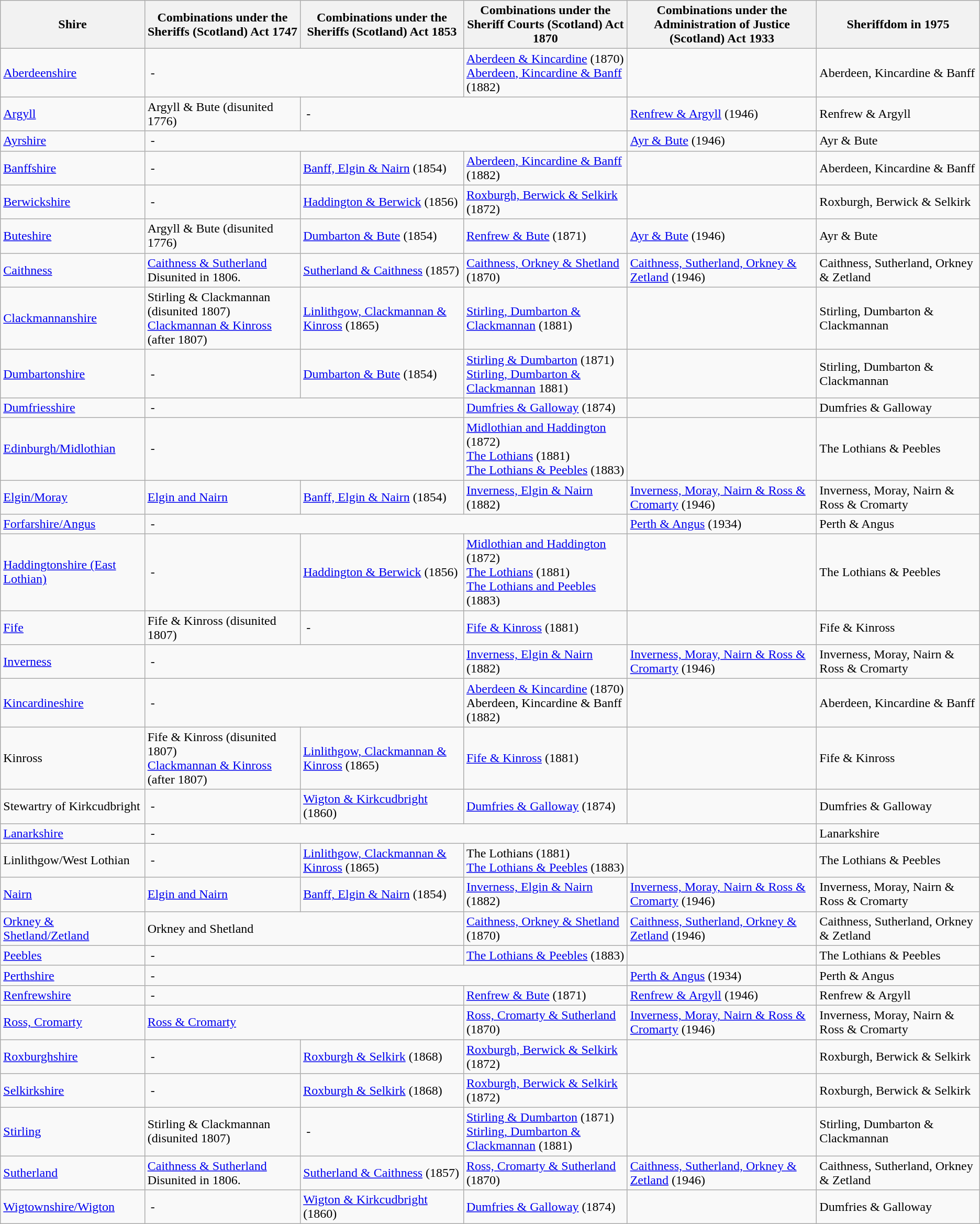<table class="wikitable sortable">
<tr>
<th>Shire</th>
<th>Combinations under the<br>Sheriffs (Scotland) Act 1747</th>
<th>Combinations under the<br>Sheriffs (Scotland) Act 1853</th>
<th>Combinations under the<br>Sheriff Courts (Scotland) Act 1870</th>
<th>Combinations under the<br>Administration of Justice (Scotland) Act 1933</th>
<th>Sheriffdom in 1975</th>
</tr>
<tr>
<td><a href='#'>Aberdeenshire</a></td>
<td colspan=2> - </td>
<td><a href='#'>Aberdeen & Kincardine</a> (1870)<br><a href='#'>Aberdeen, Kincardine & Banff</a> (1882)</td>
<td> </td>
<td>Aberdeen, Kincardine & Banff</td>
</tr>
<tr>
<td><a href='#'>Argyll</a></td>
<td>Argyll & Bute (disunited 1776)</td>
<td colspan=2> - </td>
<td><a href='#'>Renfrew & Argyll</a> (1946)</td>
<td>Renfrew & Argyll</td>
</tr>
<tr>
<td><a href='#'>Ayrshire</a></td>
<td colspan=3> - </td>
<td><a href='#'>Ayr & Bute</a> (1946)</td>
<td>Ayr & Bute</td>
</tr>
<tr>
<td><a href='#'>Banffshire</a></td>
<td> - </td>
<td><a href='#'>Banff, Elgin & Nairn</a> (1854)</td>
<td><a href='#'>Aberdeen, Kincardine & Banff</a> (1882)</td>
<td> </td>
<td>Aberdeen, Kincardine & Banff</td>
</tr>
<tr>
<td><a href='#'>Berwickshire</a></td>
<td> - </td>
<td><a href='#'>Haddington & Berwick</a> (1856)</td>
<td><a href='#'>Roxburgh, Berwick & Selkirk</a> (1872)</td>
<td> </td>
<td>Roxburgh, Berwick & Selkirk</td>
</tr>
<tr>
<td><a href='#'>Buteshire</a></td>
<td>Argyll & Bute (disunited 1776)</td>
<td><a href='#'>Dumbarton & Bute</a> (1854)</td>
<td><a href='#'>Renfrew & Bute</a> (1871)</td>
<td><a href='#'>Ayr & Bute</a> (1946)</td>
<td>Ayr & Bute</td>
</tr>
<tr>
<td><a href='#'>Caithness</a></td>
<td><a href='#'>Caithness & Sutherland</a><br>Disunited in 1806.</td>
<td><a href='#'>Sutherland & Caithness</a> (1857)</td>
<td><a href='#'>Caithness, Orkney & Shetland</a> (1870)</td>
<td><a href='#'>Caithness, Sutherland, Orkney & Zetland</a> (1946)</td>
<td>Caithness, Sutherland, Orkney & Zetland</td>
</tr>
<tr>
<td><a href='#'>Clackmannanshire</a></td>
<td>Stirling & Clackmannan (disunited 1807)<br><a href='#'>Clackmannan & Kinross</a> (after 1807)</td>
<td><a href='#'>Linlithgow, Clackmannan & Kinross</a> (1865)</td>
<td><a href='#'>Stirling, Dumbarton & Clackmannan</a> (1881)</td>
<td> </td>
<td>Stirling, Dumbarton & Clackmannan</td>
</tr>
<tr>
<td><a href='#'>Dumbartonshire</a></td>
<td> - </td>
<td><a href='#'>Dumbarton & Bute</a> (1854)</td>
<td><a href='#'>Stirling & Dumbarton</a> (1871)<br><a href='#'>Stirling, Dumbarton & Clackmannan</a> 1881)</td>
<td> </td>
<td>Stirling, Dumbarton & Clackmannan</td>
</tr>
<tr>
<td><a href='#'>Dumfriesshire</a></td>
<td colspan=2> - </td>
<td><a href='#'>Dumfries & Galloway</a> (1874)</td>
<td> </td>
<td>Dumfries & Galloway</td>
</tr>
<tr>
<td><a href='#'>Edinburgh/Midlothian</a></td>
<td colspan=2> - </td>
<td data-sort-value=Lothians><a href='#'>Midlothian and Haddington</a> (1872)<br><a href='#'>The Lothians</a> (1881)<br><a href='#'>The Lothians & Peebles</a> (1883)</td>
<td> </td>
<td data-sort-value=Lothians>The Lothians & Peebles</td>
</tr>
<tr>
<td><a href='#'>Elgin/Moray</a></td>
<td><a href='#'>Elgin and Nairn</a></td>
<td><a href='#'>Banff, Elgin & Nairn</a> (1854)</td>
<td><a href='#'>Inverness, Elgin & Nairn</a> (1882)</td>
<td><a href='#'>Inverness, Moray, Nairn & Ross & Cromarty</a> (1946)</td>
<td>Inverness, Moray, Nairn & Ross & Cromarty</td>
</tr>
<tr>
<td><a href='#'>Forfarshire/Angus</a></td>
<td colspan=3> - </td>
<td><a href='#'>Perth & Angus</a> (1934)</td>
<td>Perth & Angus</td>
</tr>
<tr>
<td><a href='#'>Haddingtonshire (East Lothian)</a></td>
<td> - </td>
<td><a href='#'>Haddington & Berwick</a> (1856)</td>
<td data-sort-value=Lothians><a href='#'>Midlothian and Haddington</a> (1872)<br><a href='#'>The Lothians</a> (1881)<br><a href='#'>The Lothians and Peebles</a> (1883)</td>
<td> </td>
<td data-sort-value=Lothians>The Lothians & Peebles</td>
</tr>
<tr>
<td><a href='#'>Fife</a></td>
<td>Fife & Kinross (disunited 1807)</td>
<td> - </td>
<td><a href='#'>Fife & Kinross</a> (1881)</td>
<td> </td>
<td>Fife & Kinross</td>
</tr>
<tr>
<td><a href='#'>Inverness</a></td>
<td colspan=2> - </td>
<td><a href='#'>Inverness, Elgin & Nairn</a> (1882)</td>
<td><a href='#'>Inverness, Moray, Nairn & Ross & Cromarty</a> (1946)</td>
<td>Inverness, Moray, Nairn & Ross & Cromarty</td>
</tr>
<tr>
<td><a href='#'>Kincardineshire</a></td>
<td colspan=2> - </td>
<td><a href='#'>Aberdeen & Kincardine</a> (1870) <br>Aberdeen, Kincardine & Banff (1882)</td>
<td> </td>
<td>Aberdeen, Kincardine & Banff</td>
</tr>
<tr>
<td>Kinross</td>
<td>Fife & Kinross (disunited 1807)<br><a href='#'>Clackmannan & Kinross</a> (after 1807)</td>
<td><a href='#'>Linlithgow, Clackmannan & Kinross</a> (1865)</td>
<td><a href='#'>Fife & Kinross</a> (1881)</td>
<td> </td>
<td>Fife & Kinross</td>
</tr>
<tr>
<td>Stewartry of Kirkcudbright</td>
<td> - </td>
<td><a href='#'>Wigton & Kirkcudbright</a> (1860)</td>
<td><a href='#'>Dumfries & Galloway</a> (1874)</td>
<td> </td>
<td>Dumfries & Galloway</td>
</tr>
<tr>
<td><a href='#'>Lanarkshire</a></td>
<td colspan=4> - </td>
<td>Lanarkshire</td>
</tr>
<tr>
<td>Linlithgow/West Lothian</td>
<td> - </td>
<td><a href='#'>Linlithgow, Clackmannan & Kinross</a> (1865)</td>
<td data-sort-value=Lothians>The Lothians (1881)<br><a href='#'>The Lothians & Peebles</a> (1883)</td>
<td> </td>
<td data-sort-value=Lothians>The Lothians & Peebles</td>
</tr>
<tr>
<td><a href='#'>Nairn</a></td>
<td><a href='#'>Elgin and Nairn</a></td>
<td><a href='#'>Banff, Elgin & Nairn</a> (1854)</td>
<td><a href='#'>Inverness, Elgin & Nairn</a> (1882)</td>
<td><a href='#'>Inverness, Moray, Nairn & Ross & Cromarty</a> (1946)</td>
<td>Inverness, Moray, Nairn & Ross & Cromarty</td>
</tr>
<tr>
<td><a href='#'>Orkney & Shetland/Zetland</a></td>
<td colspan=2>Orkney and Shetland</td>
<td><a href='#'>Caithness, Orkney & Shetland</a> (1870)</td>
<td><a href='#'>Caithness, Sutherland, Orkney & Zetland</a> (1946)</td>
<td>Caithness, Sutherland, Orkney & Zetland</td>
</tr>
<tr>
<td><a href='#'>Peebles</a></td>
<td colspan=2> - </td>
<td data-sort-value=Lothians><a href='#'>The Lothians & Peebles</a> (1883)</td>
<td> </td>
<td data-sort-value=Lothians>The Lothians & Peebles</td>
</tr>
<tr>
<td><a href='#'>Perthshire</a></td>
<td colspan=3> - </td>
<td><a href='#'>Perth & Angus</a> (1934)</td>
<td>Perth & Angus</td>
</tr>
<tr>
<td><a href='#'>Renfrewshire</a></td>
<td colspan=2> - </td>
<td><a href='#'>Renfrew & Bute</a> (1871)</td>
<td><a href='#'>Renfrew & Argyll</a> (1946)</td>
<td>Renfrew & Argyll</td>
</tr>
<tr>
<td><a href='#'>Ross, Cromarty</a></td>
<td colspan=2><a href='#'>Ross & Cromarty</a></td>
<td><a href='#'>Ross, Cromarty & Sutherland</a> (1870)</td>
<td><a href='#'>Inverness, Moray, Nairn & Ross & Cromarty</a> (1946)</td>
<td>Inverness, Moray, Nairn & Ross & Cromarty</td>
</tr>
<tr>
<td><a href='#'>Roxburghshire</a></td>
<td> - </td>
<td><a href='#'>Roxburgh & Selkirk</a> (1868)</td>
<td><a href='#'>Roxburgh, Berwick & Selkirk</a> (1872)</td>
<td> </td>
<td>Roxburgh, Berwick & Selkirk</td>
</tr>
<tr>
<td><a href='#'>Selkirkshire</a></td>
<td> - </td>
<td><a href='#'>Roxburgh & Selkirk</a> (1868)</td>
<td><a href='#'>Roxburgh, Berwick & Selkirk</a> (1872)</td>
<td> </td>
<td>Roxburgh, Berwick & Selkirk</td>
</tr>
<tr>
<td><a href='#'>Stirling</a></td>
<td>Stirling & Clackmannan (disunited 1807)</td>
<td> - </td>
<td><a href='#'>Stirling & Dumbarton</a> (1871)<br><a href='#'>Stirling, Dumbarton & Clackmannan</a> (1881)</td>
<td> </td>
<td>Stirling, Dumbarton & Clackmannan</td>
</tr>
<tr>
<td><a href='#'>Sutherland</a></td>
<td><a href='#'>Caithness & Sutherland</a><br>Disunited in 1806.</td>
<td><a href='#'>Sutherland & Caithness</a> (1857)</td>
<td><a href='#'>Ross, Cromarty & Sutherland</a> (1870)</td>
<td><a href='#'>Caithness, Sutherland, Orkney & Zetland</a> (1946)</td>
<td Sheriff of Caithness>Caithness, Sutherland, Orkney & Zetland</td>
</tr>
<tr>
<td><a href='#'>Wigtownshire/Wigton</a></td>
<td> - </td>
<td><a href='#'>Wigton & Kirkcudbright</a> (1860)</td>
<td><a href='#'>Dumfries & Galloway</a> (1874)</td>
<td> </td>
<td>Dumfries & Galloway</td>
</tr>
</table>
